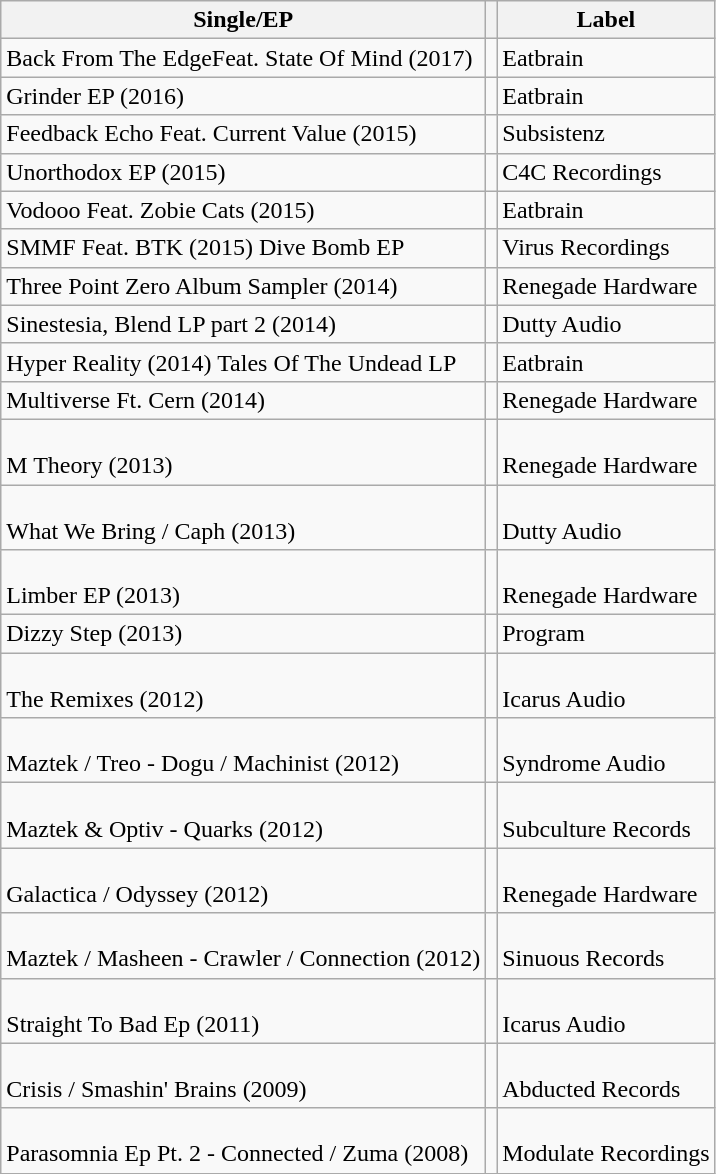<table class="wikitable">
<tr>
<th>Single/EP</th>
<th></th>
<th>Label</th>
</tr>
<tr>
<td>Back From The EdgeFeat. State Of Mind (2017)</td>
<td></td>
<td>Eatbrain</td>
</tr>
<tr>
<td>Grinder EP (2016)</td>
<td></td>
<td>Eatbrain</td>
</tr>
<tr>
<td>Feedback Echo Feat. Current Value (2015)</td>
<td></td>
<td>Subsistenz</td>
</tr>
<tr>
<td>Unorthodox EP (2015)</td>
<td></td>
<td>C4C Recordings</td>
</tr>
<tr>
<td>Vodooo Feat. Zobie Cats (2015)</td>
<td></td>
<td>Eatbrain</td>
</tr>
<tr>
<td>SMMF Feat. BTK (2015) Dive Bomb EP</td>
<td></td>
<td>Virus Recordings</td>
</tr>
<tr>
<td>Three Point Zero Album Sampler  (2014)</td>
<td></td>
<td>Renegade Hardware</td>
</tr>
<tr>
<td>Sinestesia, Blend LP part 2  (2014)</td>
<td></td>
<td>Dutty Audio</td>
</tr>
<tr>
<td>Hyper Reality (2014) Tales Of The Undead LP</td>
<td></td>
<td>Eatbrain</td>
</tr>
<tr>
<td>Multiverse Ft. Cern (2014)</td>
<td></td>
<td>Renegade Hardware</td>
</tr>
<tr>
<td><br>M Theory   (2013)</td>
<td></td>
<td><br>Renegade Hardware</td>
</tr>
<tr>
<td><br>What We Bring / Caph   (2013)</td>
<td></td>
<td><br>Dutty Audio</td>
</tr>
<tr>
<td><br>Limber EP (2013)</td>
<td></td>
<td><br>Renegade Hardware</td>
</tr>
<tr>
<td>Dizzy Step (2013)</td>
<td></td>
<td>Program</td>
</tr>
<tr>
<td><br>The Remixes  (2012)</td>
<td></td>
<td><br>Icarus Audio</td>
</tr>
<tr>
<td><br>Maztek / Treo - Dogu / Machinist  (2012)</td>
<td></td>
<td><br>Syndrome Audio</td>
</tr>
<tr>
<td><br>Maztek & Optiv - Quarks (2012)</td>
<td></td>
<td><br>Subculture Records</td>
</tr>
<tr>
<td><br>Galactica / Odyssey (2012)</td>
<td></td>
<td><br>Renegade Hardware</td>
</tr>
<tr>
<td><br>Maztek / Masheen - Crawler / Connection  (2012)</td>
<td></td>
<td><br>Sinuous Records</td>
</tr>
<tr>
<td><br>Straight To Bad Ep  (2011)</td>
<td></td>
<td><br>Icarus Audio</td>
</tr>
<tr>
<td><br>Crisis / Smashin' Brains  (2009)</td>
<td></td>
<td><br>Abducted Records</td>
</tr>
<tr>
<td><br>Parasomnia Ep Pt. 2 - Connected / Zuma   (2008)</td>
<td></td>
<td><br>Modulate Recordings</td>
</tr>
</table>
